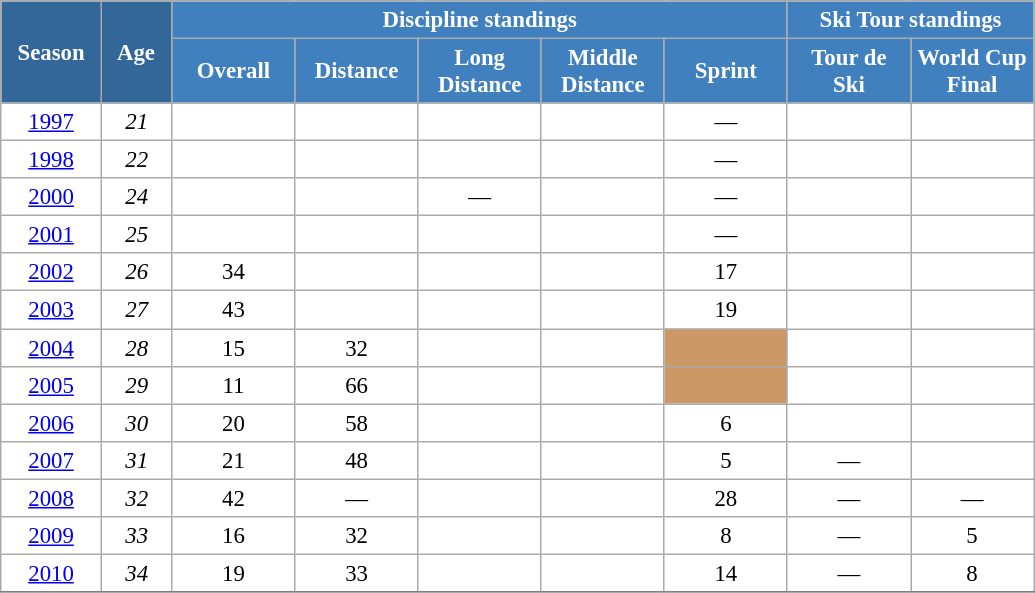<table class="wikitable" style="font-size:95%; text-align:center; border:grey solid 1px; border-collapse:collapse; background:#ffffff;">
<tr>
<th style="background-color:#369; color:white; width:60px;" rowspan="2"> Season </th>
<th style="background-color:#369; color:white; width:40px;" rowspan="2"> Age </th>
<th style="background-color:#4180be; color:white;" colspan="5">Discipline standings</th>
<th style="background-color:#4180be; color:white;" colspan="2">Ski Tour standings</th>
</tr>
<tr>
<th style="background-color:#4180be; color:white; width:75px;">Overall</th>
<th style="background-color:#4180be; color:white; width:75px;">Distance</th>
<th style="background-color:#4180be; color:white; width:75px;">Long Distance</th>
<th style="background-color:#4180be; color:white; width:75px;">Middle Distance</th>
<th style="background-color:#4180be; color:white; width:75px;">Sprint</th>
<th style="background-color:#4180be; color:white; width:75px;">Tour de<br>Ski</th>
<th style="background-color:#4180be; color:white; width:75px;">World Cup<br>Final</th>
</tr>
<tr>
<td><a href='#'>1997</a></td>
<td><em>21</em></td>
<td></td>
<td></td>
<td></td>
<td></td>
<td>—</td>
<td></td>
<td></td>
</tr>
<tr>
<td><a href='#'>1998</a></td>
<td><em>22</em></td>
<td></td>
<td></td>
<td></td>
<td></td>
<td>—</td>
<td></td>
<td></td>
</tr>
<tr>
<td><a href='#'>2000</a></td>
<td><em>24</em></td>
<td></td>
<td></td>
<td>—</td>
<td></td>
<td>—</td>
<td></td>
<td></td>
</tr>
<tr>
<td><a href='#'>2001</a></td>
<td><em>25</em></td>
<td></td>
<td></td>
<td></td>
<td></td>
<td>—</td>
<td></td>
<td></td>
</tr>
<tr>
<td><a href='#'>2002</a></td>
<td><em>26</em></td>
<td>34</td>
<td></td>
<td></td>
<td></td>
<td>17</td>
<td></td>
<td></td>
</tr>
<tr>
<td><a href='#'>2003</a></td>
<td><em>27</em></td>
<td>43</td>
<td></td>
<td></td>
<td></td>
<td>19</td>
<td></td>
<td></td>
</tr>
<tr>
<td><a href='#'>2004</a></td>
<td><em>28</em></td>
<td>15</td>
<td>32</td>
<td></td>
<td></td>
<td style="background:#c96;"></td>
<td></td>
<td></td>
</tr>
<tr>
<td><a href='#'>2005</a></td>
<td><em>29</em></td>
<td>11</td>
<td>66</td>
<td></td>
<td></td>
<td style="background:#c96;"></td>
<td></td>
<td></td>
</tr>
<tr>
<td><a href='#'>2006</a></td>
<td><em>30</em></td>
<td>20</td>
<td>58</td>
<td></td>
<td></td>
<td>6</td>
<td></td>
<td></td>
</tr>
<tr>
<td><a href='#'>2007</a></td>
<td><em>31</em></td>
<td>21</td>
<td>48</td>
<td></td>
<td></td>
<td>5</td>
<td>—</td>
<td></td>
</tr>
<tr>
<td><a href='#'>2008</a></td>
<td><em>32</em></td>
<td>42</td>
<td>—</td>
<td></td>
<td></td>
<td>28</td>
<td>—</td>
<td>—</td>
</tr>
<tr>
<td><a href='#'>2009</a></td>
<td><em>33</em></td>
<td>16</td>
<td>32</td>
<td></td>
<td></td>
<td>8</td>
<td>—</td>
<td>5</td>
</tr>
<tr>
<td><a href='#'>2010</a></td>
<td><em>34</em></td>
<td>19</td>
<td>33</td>
<td></td>
<td></td>
<td>14</td>
<td>—</td>
<td>8</td>
</tr>
<tr>
</tr>
</table>
